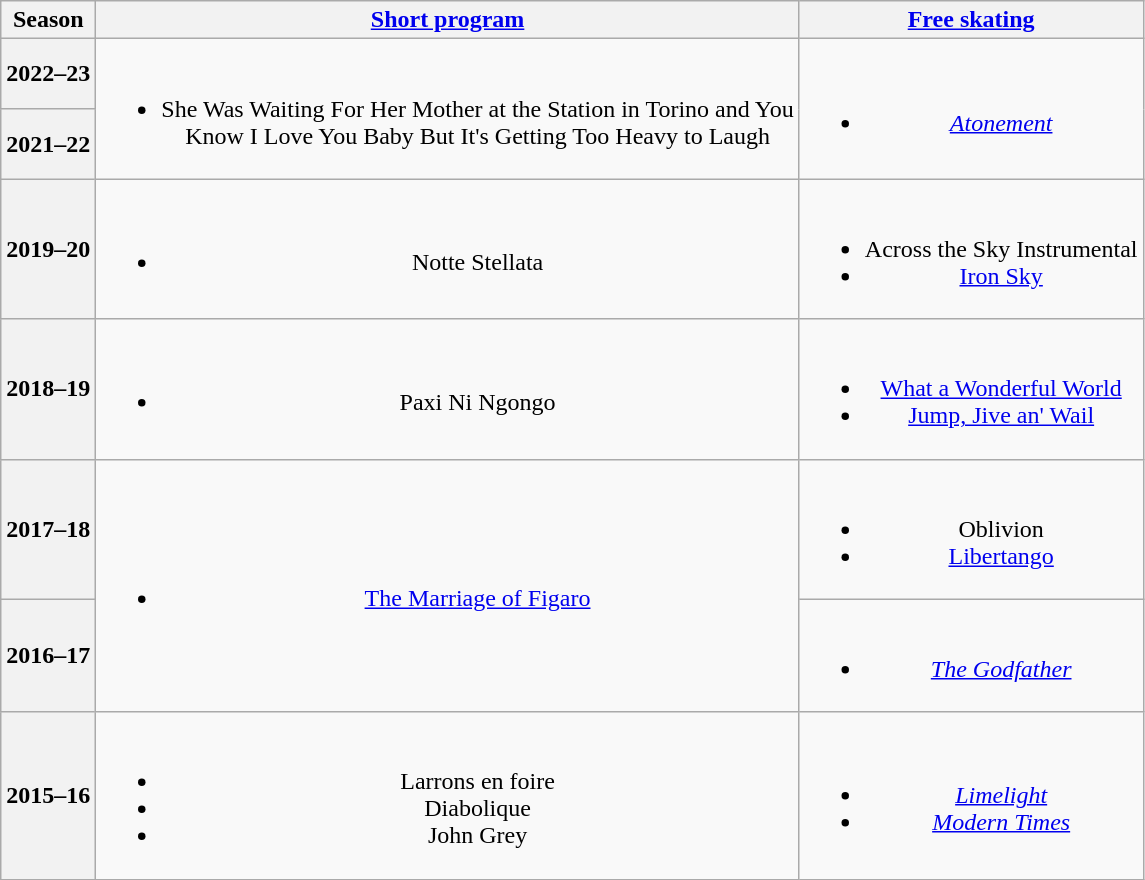<table class=wikitable style=text-align:center>
<tr>
<th>Season</th>
<th><a href='#'>Short program</a></th>
<th><a href='#'>Free skating</a></th>
</tr>
<tr>
<th>2022–23 <br> </th>
<td rowspan=2><br><ul><li>She Was Waiting For Her Mother at the Station in Torino and You<br>Know I Love You Baby But It's Getting Too Heavy to Laugh <br></li></ul></td>
<td rowspan=2><br><ul><li><em><a href='#'>Atonement</a></em> <br> </li></ul></td>
</tr>
<tr>
<th>2021–22 <br> </th>
</tr>
<tr>
<th>2019–20 <br> </th>
<td><br><ul><li>Notte Stellata <br></li></ul></td>
<td><br><ul><li>Across the Sky Instrumental <br></li><li><a href='#'>Iron Sky</a> <br> </li></ul></td>
</tr>
<tr>
<th>2018–19 <br> </th>
<td><br><ul><li>Paxi Ni Ngongo <br></li></ul></td>
<td><br><ul><li><a href='#'>What a Wonderful World</a> <br></li><li><a href='#'>Jump, Jive an' Wail</a> <br> </li></ul></td>
</tr>
<tr>
<th>2017–18 <br> </th>
<td rowspan=2><br><ul><li><a href='#'>The Marriage of Figaro</a> <br></li></ul></td>
<td><br><ul><li>Oblivion</li><li><a href='#'>Libertango</a> <br></li></ul></td>
</tr>
<tr>
<th>2016–17 <br> </th>
<td><br><ul><li><em><a href='#'>The Godfather</a></em> <br></li></ul></td>
</tr>
<tr>
<th>2015–16 <br> </th>
<td><br><ul><li>Larrons en foire <br></li><li>Diabolique <br></li><li>John Grey <br></li></ul></td>
<td><br><ul><li><em><a href='#'>Limelight</a></em></li><li><em><a href='#'>Modern Times</a></em> <br></li></ul></td>
</tr>
</table>
